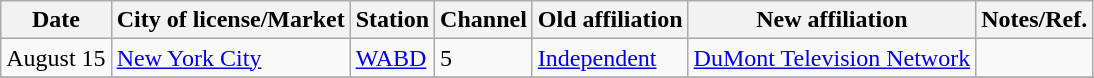<table class="wikitable sortable">
<tr>
<th>Date</th>
<th>City of license/Market</th>
<th>Station</th>
<th>Channel</th>
<th>Old affiliation</th>
<th>New affiliation</th>
<th>Notes/Ref.</th>
</tr>
<tr>
<td>August 15</td>
<td><a href='#'>New York City</a></td>
<td><a href='#'>WABD</a></td>
<td>5</td>
<td><a href='#'>Independent</a></td>
<td><a href='#'>DuMont Television Network</a></td>
<td></td>
</tr>
<tr>
</tr>
</table>
